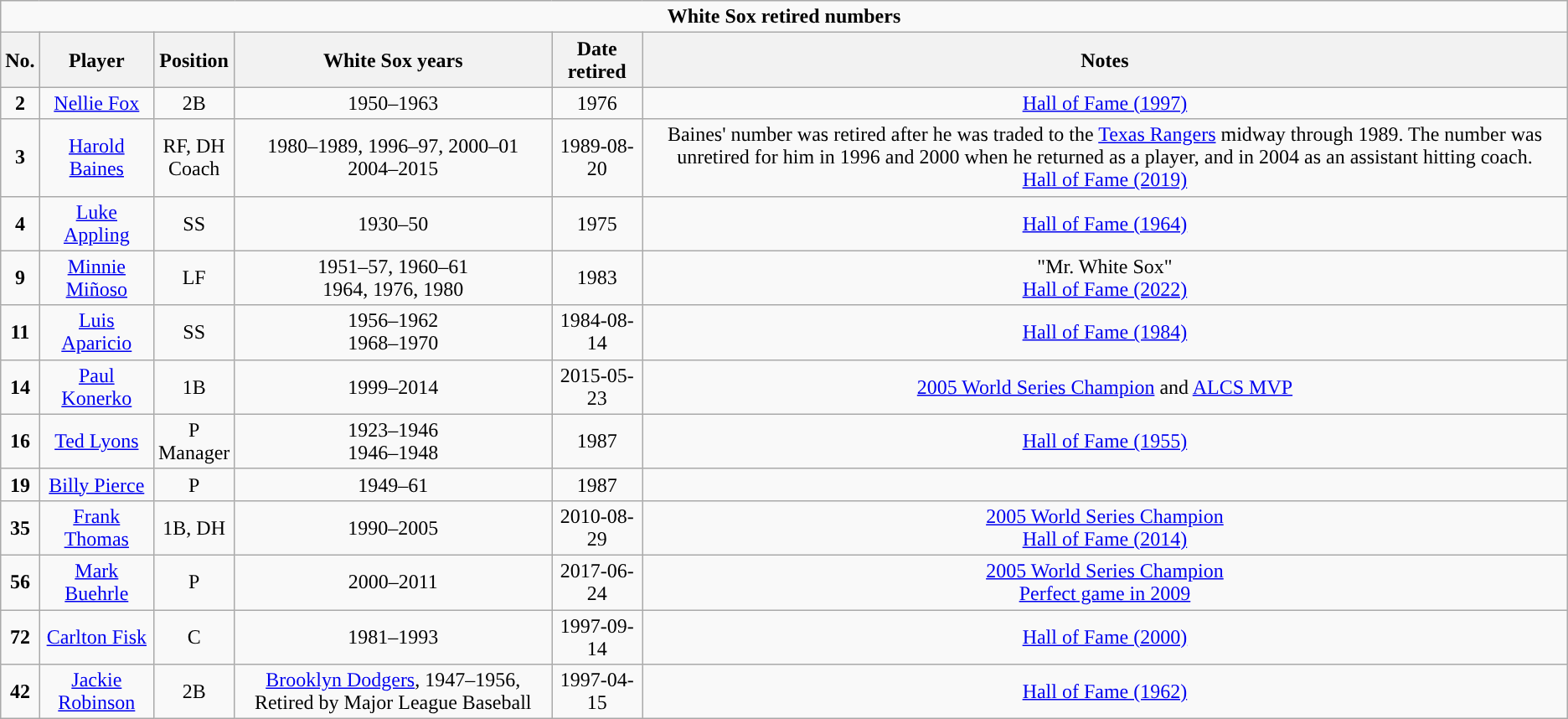<table class="wikitable" style="text-align:center">
<tr>
<td colspan=6 style="text-align:center"><strong>White Sox retired numbers</strong></td>
</tr>
<tr>
<th>No.</th>
<th>Player</th>
<th>Position</th>
<th>White Sox years</th>
<th>Date retired</th>
<th>Notes</th>
</tr>
<tr>
<td align="center" style="color#000000; background-color#fff;"><strong>2</strong></td>
<td><a href='#'>Nellie Fox</a></td>
<td>2B</td>
<td>1950–1963</td>
<td>1976</td>
<td><a href='#'>Hall of Fame (1997)</a></td>
</tr>
<tr>
<td align="center" style="color#000000; background-color#fff;"><strong>3</strong></td>
<td><a href='#'>Harold Baines</a></td>
<td>RF, DH<br>Coach</td>
<td>1980–1989, 1996–97, 2000–01<br>2004–2015</td>
<td>1989-08-20</td>
<td>Baines' number was retired after he was traded to the <a href='#'>Texas Rangers</a> midway through 1989. The number was unretired for him in 1996 and 2000 when he returned as a player, and in 2004 as an assistant hitting coach.<br><a href='#'>Hall of Fame (2019)</a></td>
</tr>
<tr>
<td align="center" style="color#000000; background-color#fff;"><strong>4</strong></td>
<td><a href='#'>Luke Appling</a></td>
<td>SS</td>
<td>1930–50</td>
<td>1975</td>
<td><a href='#'>Hall of Fame (1964)</a></td>
</tr>
<tr>
<td align="center" style="color#000000; background-color#fff;"><strong>9</strong></td>
<td><a href='#'>Minnie Miñoso</a></td>
<td>LF</td>
<td>1951–57, 1960–61<br>1964, 1976, 1980</td>
<td>1983</td>
<td>"Mr. White Sox"<br><a href='#'>Hall of Fame (2022)</a></td>
</tr>
<tr>
<td align="center" style="color#000000; background-color#fff;"><strong>11</strong></td>
<td><a href='#'>Luis Aparicio</a></td>
<td>SS</td>
<td>1956–1962<br>1968–1970</td>
<td>1984-08-14</td>
<td><a href='#'>Hall of Fame (1984)</a></td>
</tr>
<tr>
<td align="center" style="color#000000; background-color#fff;"><strong>14</strong></td>
<td><a href='#'>Paul Konerko</a></td>
<td>1B</td>
<td>1999–2014</td>
<td>2015-05-23</td>
<td><a href='#'>2005 World Series Champion</a> and <a href='#'>ALCS MVP</a></td>
</tr>
<tr>
<td align="center" style="color#000000; background-color#fff;"><strong>16</strong></td>
<td><a href='#'>Ted Lyons</a></td>
<td>P<br>Manager</td>
<td>1923–1946<br>1946–1948</td>
<td>1987</td>
<td><a href='#'>Hall of Fame (1955)</a></td>
</tr>
<tr>
<td align="center" style="color#000000; background-color#fff;"><strong>19</strong></td>
<td><a href='#'>Billy Pierce</a></td>
<td>P</td>
<td>1949–61</td>
<td>1987</td>
<td></td>
</tr>
<tr>
<td align="center" style="color#000000; background-color#fff;"><strong>35</strong></td>
<td><a href='#'>Frank Thomas</a></td>
<td>1B, DH</td>
<td>1990–2005</td>
<td>2010-08-29</td>
<td><a href='#'>2005 World Series Champion</a><br><a href='#'>Hall of Fame (2014)</a></td>
</tr>
<tr>
<td align="center" style="color#000000; background-color#fff;"><strong>56</strong></td>
<td><a href='#'>Mark Buehrle</a></td>
<td>P</td>
<td>2000–2011</td>
<td>2017-06-24</td>
<td><a href='#'>2005 World Series Champion</a><br><a href='#'>Perfect game in 2009</a></td>
</tr>
<tr>
<td align="center" style="color#000000; background-color#fff;"><strong>72</strong></td>
<td><a href='#'>Carlton Fisk</a></td>
<td>C</td>
<td>1981–1993</td>
<td>1997-09-14</td>
<td><a href='#'>Hall of Fame (2000)</a></td>
</tr>
<tr>
<td align="center" style="color#083884; background-color#fff;"><strong>42</strong></td>
<td><a href='#'>Jackie Robinson</a></td>
<td>2B</td>
<td><a href='#'>Brooklyn Dodgers</a>, 1947–1956, Retired by Major League Baseball</td>
<td>1997-04-15</td>
<td><a href='#'>Hall of Fame (1962)</a></td>
</tr>
</table>
